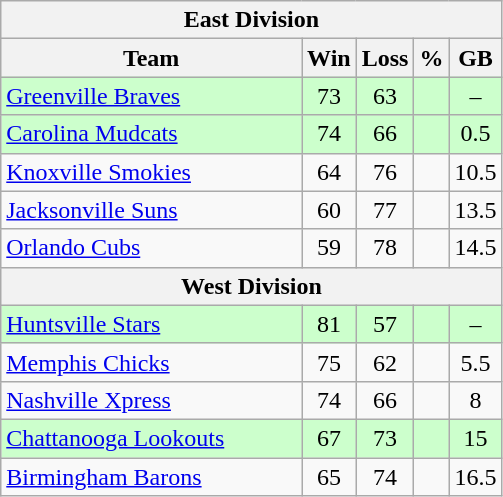<table class="wikitable">
<tr>
<th colspan="5">East Division</th>
</tr>
<tr>
<th width="60%">Team</th>
<th>Win</th>
<th>Loss</th>
<th>%</th>
<th>GB</th>
</tr>
<tr align=center bgcolor=ccffcc>
<td align=left><a href='#'>Greenville Braves</a></td>
<td>73</td>
<td>63</td>
<td></td>
<td>–</td>
</tr>
<tr align=center bgcolor=ccffcc>
<td align=left><a href='#'>Carolina Mudcats</a></td>
<td>74</td>
<td>66</td>
<td></td>
<td>0.5</td>
</tr>
<tr align=center>
<td align=left><a href='#'>Knoxville Smokies</a></td>
<td>64</td>
<td>76</td>
<td></td>
<td>10.5</td>
</tr>
<tr align=center>
<td align=left><a href='#'>Jacksonville Suns</a></td>
<td>60</td>
<td>77</td>
<td></td>
<td>13.5</td>
</tr>
<tr align=center>
<td align=left><a href='#'>Orlando Cubs</a></td>
<td>59</td>
<td>78</td>
<td></td>
<td>14.5</td>
</tr>
<tr>
<th colspan="5">West Division</th>
</tr>
<tr align=center bgcolor=ccffcc>
<td align=left><a href='#'>Huntsville Stars</a></td>
<td>81</td>
<td>57</td>
<td></td>
<td>–</td>
</tr>
<tr align=center>
<td align=left><a href='#'>Memphis Chicks</a></td>
<td>75</td>
<td>62</td>
<td></td>
<td>5.5</td>
</tr>
<tr align=center>
<td align=left><a href='#'>Nashville Xpress</a></td>
<td>74</td>
<td>66</td>
<td></td>
<td>8</td>
</tr>
<tr align=center bgcolor=ccffcc>
<td align=left><a href='#'>Chattanooga Lookouts</a></td>
<td>67</td>
<td>73</td>
<td></td>
<td>15</td>
</tr>
<tr align=center>
<td align=left><a href='#'>Birmingham Barons</a></td>
<td>65</td>
<td>74</td>
<td></td>
<td>16.5</td>
</tr>
</table>
